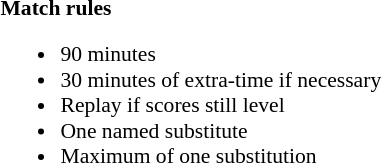<table width=100% style="font-size: 90%">
<tr>
<td width=50% valign=top><br><strong>Match rules</strong><ul><li>90 minutes</li><li>30 minutes of extra-time if necessary</li><li>Replay if scores still level</li><li>One named substitute</li><li>Maximum of one substitution</li></ul></td>
</tr>
</table>
